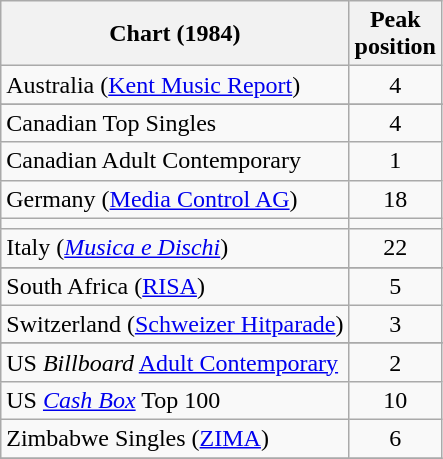<table class="wikitable sortable">
<tr>
<th scope="col">Chart (1984)</th>
<th scope="col">Peak<br>position</th>
</tr>
<tr>
<td>Australia (<a href='#'>Kent Music Report</a>)</td>
<td style="text-align:center;">4</td>
</tr>
<tr>
</tr>
<tr>
<td>Canadian Top Singles</td>
<td style="text-align:center;">4</td>
</tr>
<tr>
<td>Canadian Adult Contemporary</td>
<td style="text-align:center;">1</td>
</tr>
<tr>
<td>Germany (<a href='#'>Media Control AG</a>)</td>
<td style="text-align:center;">18</td>
</tr>
<tr>
<td></td>
</tr>
<tr>
<td>Italy (<em><a href='#'>Musica e Dischi</a></em>)</td>
<td style="text-align:center;">22</td>
</tr>
<tr>
</tr>
<tr>
<td>South Africa (<a href='#'>RISA</a>)</td>
<td style="text-align:center;">5</td>
</tr>
<tr>
<td>Switzerland (<a href='#'>Schweizer Hitparade</a>)</td>
<td style="text-align:center;">3</td>
</tr>
<tr>
</tr>
<tr>
</tr>
<tr>
<td>US <em>Billboard</em> <a href='#'>Adult Contemporary</a></td>
<td align="center">2</td>
</tr>
<tr>
<td>US <a href='#'><em>Cash Box</em></a> Top 100</td>
<td align="center">10</td>
</tr>
<tr>
<td>Zimbabwe Singles (<a href='#'>ZIMA</a>)</td>
<td align="center">6</td>
</tr>
<tr>
</tr>
</table>
